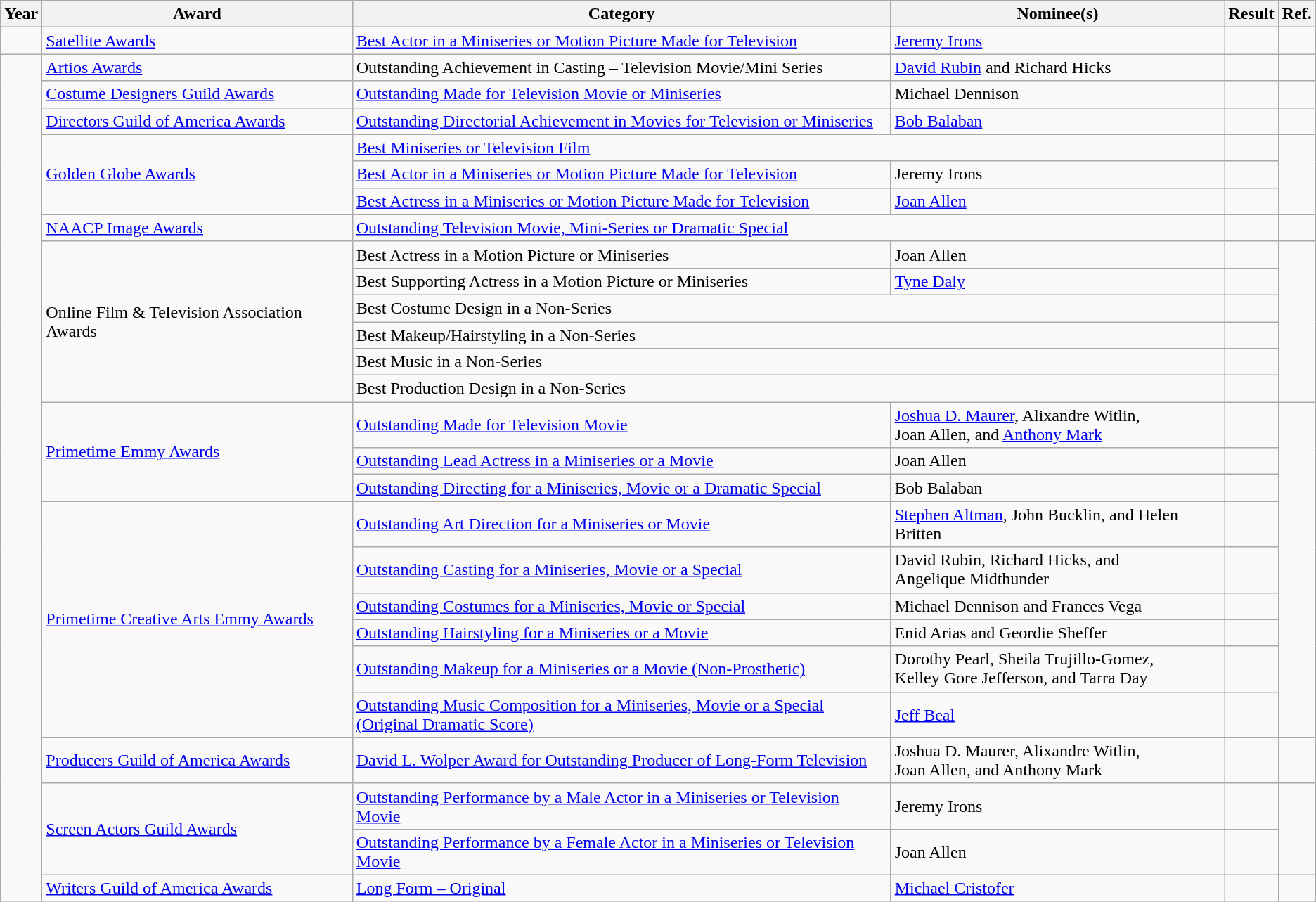<table class="wikitable sortable">
<tr>
<th>Year</th>
<th>Award</th>
<th>Category</th>
<th>Nominee(s)</th>
<th>Result</th>
<th>Ref.</th>
</tr>
<tr>
<td></td>
<td><a href='#'>Satellite Awards</a></td>
<td><a href='#'>Best Actor in a Miniseries or Motion Picture Made for Television</a></td>
<td><a href='#'>Jeremy Irons</a></td>
<td></td>
<td align="center"></td>
</tr>
<tr>
<td rowspan="26"></td>
<td><a href='#'>Artios Awards</a></td>
<td>Outstanding Achievement in Casting – Television Movie/Mini Series</td>
<td><a href='#'>David Rubin</a> and Richard Hicks</td>
<td></td>
<td align="center"></td>
</tr>
<tr>
<td><a href='#'>Costume Designers Guild Awards</a></td>
<td><a href='#'>Outstanding Made for Television Movie or Miniseries</a></td>
<td>Michael Dennison</td>
<td></td>
<td align="center"></td>
</tr>
<tr>
<td><a href='#'>Directors Guild of America Awards</a></td>
<td><a href='#'>Outstanding Directorial Achievement in Movies for Television or Miniseries</a></td>
<td><a href='#'>Bob Balaban</a></td>
<td></td>
<td align="center"></td>
</tr>
<tr>
<td rowspan="3"><a href='#'>Golden Globe Awards</a></td>
<td colspan="2"><a href='#'>Best Miniseries or Television Film</a></td>
<td></td>
<td align="center" rowspan="3"></td>
</tr>
<tr>
<td><a href='#'>Best Actor in a Miniseries or Motion Picture Made for Television</a></td>
<td>Jeremy Irons</td>
<td></td>
</tr>
<tr>
<td><a href='#'>Best Actress in a Miniseries or Motion Picture Made for Television</a></td>
<td><a href='#'>Joan Allen</a></td>
<td></td>
</tr>
<tr>
<td><a href='#'>NAACP Image Awards</a></td>
<td colspan="2"><a href='#'>Outstanding Television Movie, Mini-Series or Dramatic Special</a></td>
<td></td>
<td align="center"></td>
</tr>
<tr>
<td rowspan="6">Online Film & Television Association Awards</td>
<td>Best Actress in a Motion Picture or Miniseries</td>
<td>Joan Allen</td>
<td></td>
<td align="center" rowspan="6"></td>
</tr>
<tr>
<td>Best Supporting Actress in a Motion Picture or Miniseries</td>
<td><a href='#'>Tyne Daly</a></td>
<td></td>
</tr>
<tr>
<td colspan="2">Best Costume Design in a Non-Series</td>
<td></td>
</tr>
<tr>
<td colspan="2">Best Makeup/Hairstyling in a Non-Series</td>
<td></td>
</tr>
<tr>
<td colspan="2">Best Music in a Non-Series</td>
<td></td>
</tr>
<tr>
<td colspan="2">Best Production Design in a Non-Series</td>
<td></td>
</tr>
<tr>
<td rowspan="3"><a href='#'>Primetime Emmy Awards</a></td>
<td><a href='#'>Outstanding Made for Television Movie</a></td>
<td><a href='#'>Joshua D. Maurer</a>, Alixandre Witlin, <br> Joan Allen, and <a href='#'>Anthony Mark</a></td>
<td></td>
<td align="center" rowspan="9"></td>
</tr>
<tr>
<td><a href='#'>Outstanding Lead Actress in a Miniseries or a Movie</a></td>
<td>Joan Allen</td>
<td></td>
</tr>
<tr>
<td><a href='#'>Outstanding Directing for a Miniseries, Movie or a Dramatic Special</a></td>
<td>Bob Balaban</td>
<td></td>
</tr>
<tr>
<td rowspan="6"><a href='#'>Primetime Creative Arts Emmy Awards</a></td>
<td><a href='#'>Outstanding Art Direction for a Miniseries or Movie</a></td>
<td><a href='#'>Stephen Altman</a>, John Bucklin, and Helen Britten</td>
<td></td>
</tr>
<tr>
<td><a href='#'>Outstanding Casting for a Miniseries, Movie or a Special</a></td>
<td>David Rubin, Richard Hicks, and <br> Angelique Midthunder</td>
<td></td>
</tr>
<tr>
<td><a href='#'>Outstanding Costumes for a Miniseries, Movie or Special</a></td>
<td>Michael Dennison and Frances Vega</td>
<td></td>
</tr>
<tr>
<td><a href='#'>Outstanding Hairstyling for a Miniseries or a Movie</a></td>
<td>Enid Arias and Geordie Sheffer</td>
<td></td>
</tr>
<tr>
<td><a href='#'>Outstanding Makeup for a Miniseries or a Movie (Non-Prosthetic)</a></td>
<td>Dorothy Pearl, Sheila Trujillo-Gomez, <br> Kelley Gore Jefferson, and Tarra Day</td>
<td></td>
</tr>
<tr>
<td><a href='#'>Outstanding Music Composition for a Miniseries, Movie or a Special <br> (Original Dramatic Score)</a></td>
<td><a href='#'>Jeff Beal</a></td>
<td></td>
</tr>
<tr>
<td><a href='#'>Producers Guild of America Awards</a></td>
<td><a href='#'>David L. Wolper Award for Outstanding Producer of Long-Form Television</a></td>
<td>Joshua D. Maurer, Alixandre Witlin, <br> Joan Allen, and Anthony Mark</td>
<td></td>
<td align="center"></td>
</tr>
<tr>
<td rowspan="2"><a href='#'>Screen Actors Guild Awards</a></td>
<td><a href='#'>Outstanding Performance by a Male Actor in a Miniseries or Television Movie</a></td>
<td>Jeremy Irons</td>
<td></td>
<td align="center" rowspan="2"></td>
</tr>
<tr>
<td><a href='#'>Outstanding Performance by a Female Actor in a Miniseries or Television Movie</a></td>
<td>Joan Allen</td>
<td></td>
</tr>
<tr>
<td><a href='#'>Writers Guild of America Awards</a></td>
<td><a href='#'>Long Form – Original</a></td>
<td><a href='#'>Michael Cristofer</a></td>
<td></td>
<td align="center"></td>
</tr>
</table>
